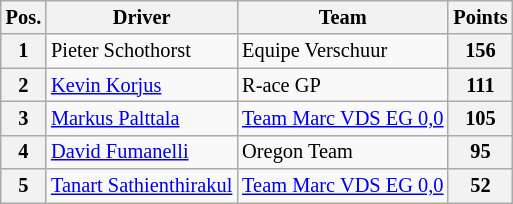<table class="wikitable" style="font-size: 85%">
<tr>
<th>Pos.</th>
<th>Driver</th>
<th>Team</th>
<th>Points</th>
</tr>
<tr>
<th>1</th>
<td> Pieter Schothorst</td>
<td> Equipe Verschuur</td>
<th>156</th>
</tr>
<tr>
<th>2</th>
<td> <a href='#'>Kevin Korjus</a></td>
<td> R-ace GP</td>
<th>111</th>
</tr>
<tr>
<th>3</th>
<td> <a href='#'>Markus Palttala</a></td>
<td> <a href='#'>Team Marc VDS EG 0,0</a></td>
<th>105</th>
</tr>
<tr>
<th>4</th>
<td> <a href='#'>David Fumanelli</a></td>
<td> Oregon Team</td>
<th>95</th>
</tr>
<tr>
<th>5</th>
<td> <a href='#'>Tanart Sathienthirakul</a></td>
<td> <a href='#'>Team Marc VDS EG 0,0</a></td>
<th>52</th>
</tr>
</table>
